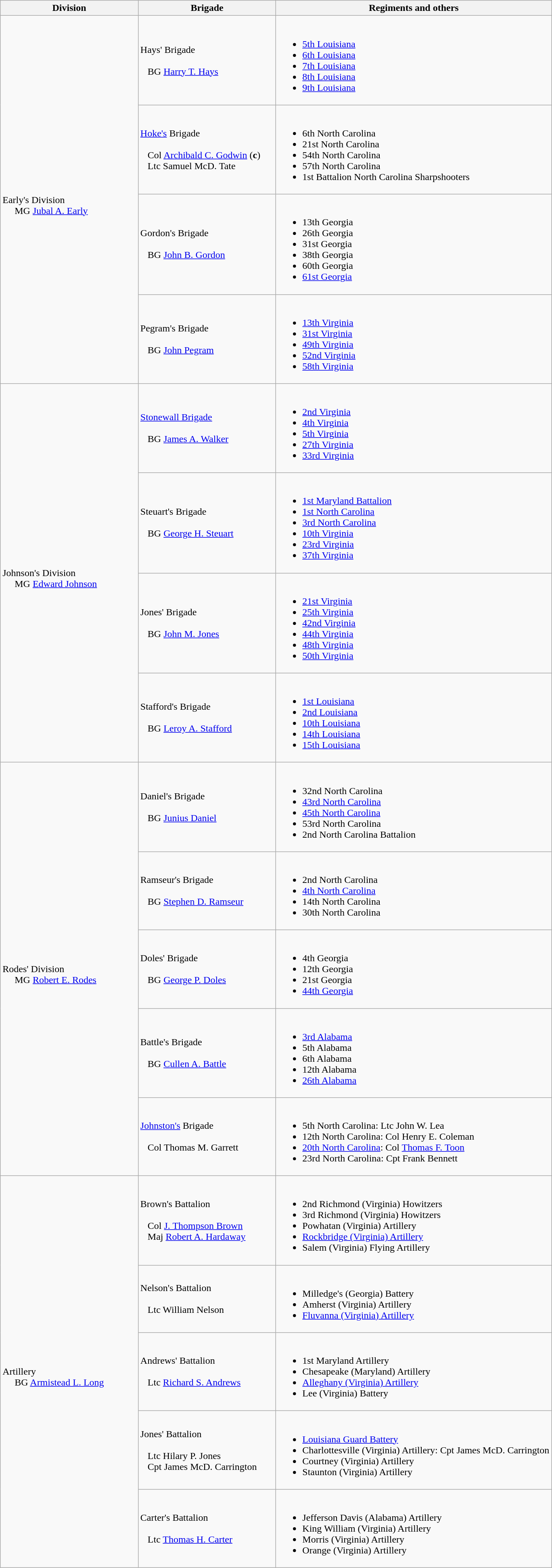<table class="wikitable">
<tr>
<th width=25%>Division</th>
<th width=25%>Brigade</th>
<th>Regiments and others</th>
</tr>
<tr>
<td rowspan=4><br>Early's Division
<br>    
MG <a href='#'>Jubal A. Early</a></td>
<td>Hays' Brigade<br><br>  
BG <a href='#'>Harry T. Hays</a></td>
<td><br><ul><li><a href='#'>5th Louisiana</a></li><li><a href='#'>6th Louisiana</a></li><li><a href='#'>7th Louisiana</a></li><li><a href='#'>8th Louisiana</a></li><li><a href='#'>9th Louisiana</a></li></ul></td>
</tr>
<tr>
<td><a href='#'>Hoke's</a> Brigade<br><br>  
Col <a href='#'>Archibald C. Godwin</a> (<strong>c</strong>)
<br>  
Ltc Samuel McD. Tate</td>
<td><br><ul><li>6th North Carolina</li><li>21st North Carolina</li><li>54th North Carolina</li><li>57th North Carolina</li><li>1st Battalion North Carolina Sharpshooters</li></ul></td>
</tr>
<tr>
<td>Gordon's Brigade<br><br>  
BG <a href='#'>John B. Gordon</a></td>
<td><br><ul><li>13th Georgia</li><li>26th Georgia</li><li>31st Georgia</li><li>38th Georgia</li><li>60th Georgia</li><li><a href='#'>61st Georgia</a></li></ul></td>
</tr>
<tr>
<td>Pegram's Brigade<br><br>  
BG <a href='#'>John Pegram</a></td>
<td><br><ul><li><a href='#'>13th Virginia</a></li><li><a href='#'>31st Virginia</a></li><li><a href='#'>49th Virginia</a></li><li><a href='#'>52nd Virginia</a></li><li><a href='#'>58th Virginia</a></li></ul></td>
</tr>
<tr>
<td rowspan=4><br>Johnson's Division
<br>    
MG <a href='#'>Edward Johnson</a></td>
<td><a href='#'>Stonewall Brigade</a><br><br>  
BG <a href='#'>James A. Walker</a></td>
<td><br><ul><li><a href='#'>2nd Virginia</a></li><li><a href='#'>4th Virginia</a></li><li><a href='#'>5th Virginia</a></li><li><a href='#'>27th Virginia</a></li><li><a href='#'>33rd Virginia</a></li></ul></td>
</tr>
<tr>
<td>Steuart's Brigade<br><br>  
BG <a href='#'>George H. Steuart</a></td>
<td><br><ul><li><a href='#'>1st Maryland Battalion</a></li><li><a href='#'>1st North Carolina</a></li><li><a href='#'>3rd North Carolina</a></li><li><a href='#'>10th Virginia</a></li><li><a href='#'>23rd Virginia</a></li><li><a href='#'>37th Virginia</a></li></ul></td>
</tr>
<tr>
<td>Jones' Brigade<br><br>  
BG <a href='#'>John M. Jones</a></td>
<td><br><ul><li><a href='#'>21st Virginia</a></li><li><a href='#'>25th Virginia</a></li><li><a href='#'>42nd Virginia</a></li><li><a href='#'>44th Virginia</a></li><li><a href='#'>48th Virginia</a></li><li><a href='#'>50th Virginia</a></li></ul></td>
</tr>
<tr>
<td>Stafford's Brigade<br><br>  
BG <a href='#'>Leroy A. Stafford</a></td>
<td><br><ul><li><a href='#'>1st Louisiana</a></li><li><a href='#'>2nd Louisiana</a></li><li><a href='#'>10th Louisiana</a></li><li><a href='#'>14th Louisiana</a></li><li><a href='#'>15th Louisiana</a></li></ul></td>
</tr>
<tr>
<td rowspan=5><br>Rodes' Division
<br>    
MG <a href='#'>Robert E. Rodes</a></td>
<td>Daniel's Brigade<br><br>  
BG <a href='#'>Junius Daniel</a></td>
<td><br><ul><li>32nd North Carolina</li><li><a href='#'>43rd North Carolina</a></li><li><a href='#'>45th North Carolina</a></li><li>53rd North Carolina</li><li>2nd North Carolina Battalion</li></ul></td>
</tr>
<tr>
<td>Ramseur's Brigade<br><br>  
BG <a href='#'>Stephen D. Ramseur</a></td>
<td><br><ul><li>2nd North Carolina</li><li><a href='#'>4th North Carolina</a></li><li>14th North Carolina</li><li>30th North Carolina</li></ul></td>
</tr>
<tr>
<td>Doles' Brigade<br><br>  
BG <a href='#'>George P. Doles</a></td>
<td><br><ul><li>4th Georgia</li><li>12th Georgia</li><li>21st Georgia</li><li><a href='#'>44th Georgia</a></li></ul></td>
</tr>
<tr>
<td>Battle's Brigade<br><br>  
BG <a href='#'>Cullen A. Battle</a></td>
<td><br><ul><li><a href='#'>3rd Alabama</a></li><li>5th Alabama</li><li>6th Alabama</li><li>12th Alabama</li><li><a href='#'>26th Alabama</a></li></ul></td>
</tr>
<tr>
<td><a href='#'>Johnston's</a> Brigade<br><br>  
Col Thomas M. Garrett</td>
<td><br><ul><li>5th North Carolina: Ltc John W. Lea</li><li>12th North Carolina: Col Henry E. Coleman</li><li><a href='#'>20th North Carolina</a>: Col <a href='#'>Thomas F. Toon</a></li><li>23rd North Carolina: Cpt Frank Bennett</li></ul></td>
</tr>
<tr>
<td rowspan=5><br>Artillery
<br>    
BG <a href='#'>Armistead L. Long</a></td>
<td>Brown's Battalion<br><br>  
Col <a href='#'>J. Thompson Brown</a>
<br>  
Maj <a href='#'>Robert A. Hardaway</a></td>
<td><br><ul><li>2nd Richmond (Virginia) Howitzers</li><li>3rd Richmond (Virginia) Howitzers</li><li>Powhatan (Virginia) Artillery</li><li><a href='#'>Rockbridge (Virginia) Artillery</a></li><li>Salem (Virginia) Flying Artillery</li></ul></td>
</tr>
<tr>
<td>Nelson's Battalion<br><br>  
Ltc William Nelson</td>
<td><br><ul><li>Milledge's (Georgia) Battery</li><li>Amherst (Virginia) Artillery</li><li><a href='#'>Fluvanna (Virginia) Artillery</a></li></ul></td>
</tr>
<tr>
<td>Andrews' Battalion<br><br>  
Ltc <a href='#'>Richard S. Andrews</a></td>
<td><br><ul><li>1st Maryland Artillery</li><li>Chesapeake (Maryland) Artillery</li><li><a href='#'>Alleghany (Virginia) Artillery</a></li><li>Lee (Virginia) Battery</li></ul></td>
</tr>
<tr>
<td>Jones' Battalion<br><br>  
Ltc Hilary P. Jones
<br>  
Cpt James McD. Carrington</td>
<td><br><ul><li><a href='#'>Louisiana Guard Battery</a></li><li>Charlottesville (Virginia) Artillery: Cpt James McD. Carrington</li><li>Courtney (Virginia) Artillery</li><li>Staunton (Virginia) Artillery</li></ul></td>
</tr>
<tr>
<td>Carter's Battalion<br><br>  
Ltc <a href='#'>Thomas H. Carter</a></td>
<td><br><ul><li>Jefferson Davis (Alabama) Artillery</li><li>King William (Virginia) Artillery</li><li>Morris (Virginia) Artillery</li><li>Orange (Virginia) Artillery</li></ul></td>
</tr>
</table>
